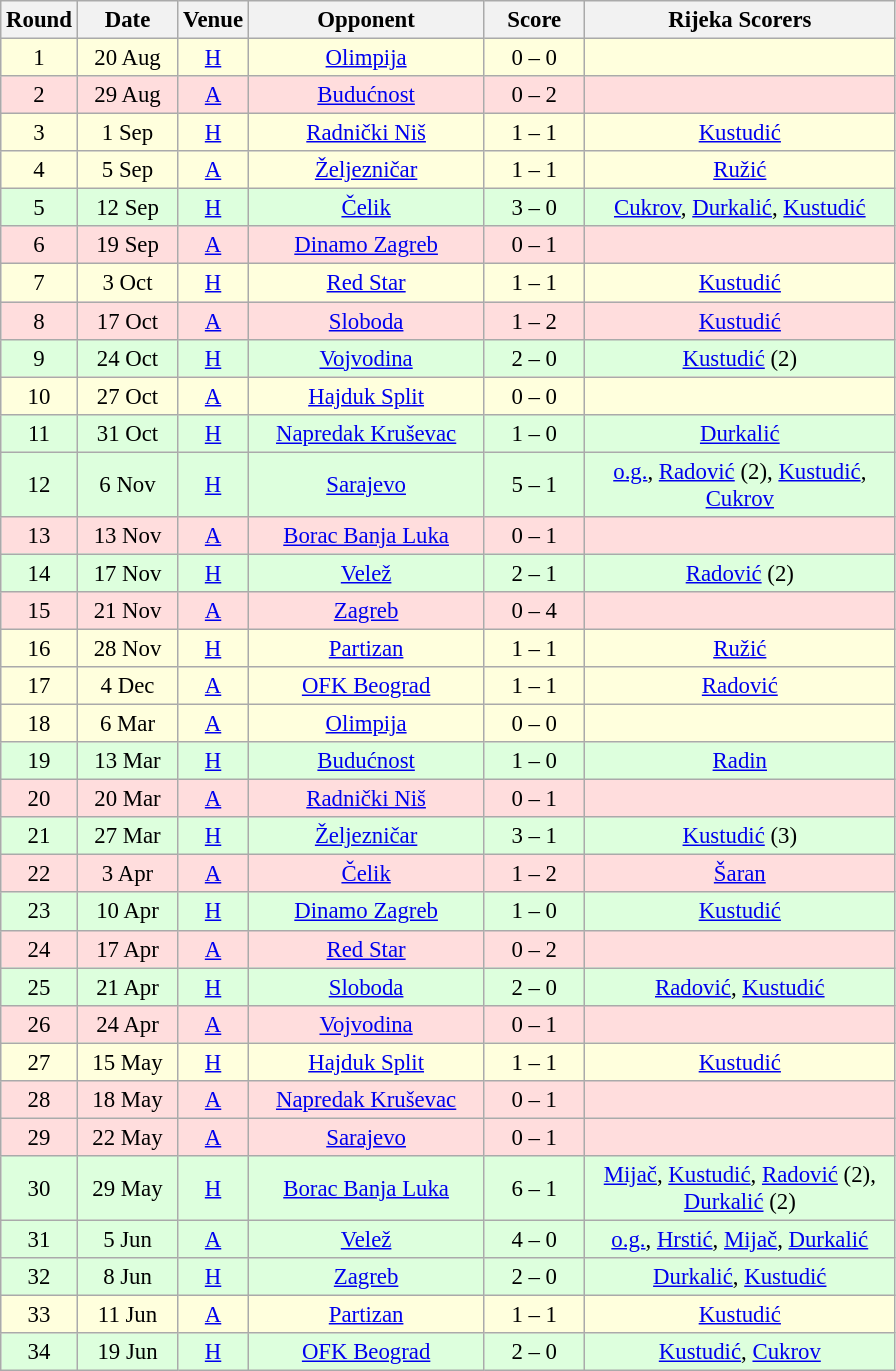<table class="wikitable sortable" style="text-align: center; font-size:95%;">
<tr>
<th width="30">Round</th>
<th width="60">Date</th>
<th width="20">Venue</th>
<th width="150">Opponent</th>
<th width="60">Score</th>
<th width="200">Rijeka Scorers</th>
</tr>
<tr bgcolor="#ffffdd">
<td>1</td>
<td>20 Aug</td>
<td><a href='#'>H</a></td>
<td><a href='#'>Olimpija</a></td>
<td>0 – 0</td>
<td></td>
</tr>
<tr bgcolor="#ffdddd">
<td>2</td>
<td>29 Aug</td>
<td><a href='#'>A</a></td>
<td><a href='#'>Budućnost</a></td>
<td>0 – 2</td>
<td></td>
</tr>
<tr bgcolor="#ffffdd">
<td>3</td>
<td>1 Sep</td>
<td><a href='#'>H</a></td>
<td><a href='#'>Radnički Niš</a></td>
<td>1 – 1</td>
<td><a href='#'>Kustudić</a></td>
</tr>
<tr bgcolor="#ffffdd">
<td>4</td>
<td>5 Sep</td>
<td><a href='#'>A</a></td>
<td><a href='#'>Željezničar</a></td>
<td>1 – 1</td>
<td><a href='#'>Ružić</a></td>
</tr>
<tr bgcolor="#ddffdd">
<td>5</td>
<td>12 Sep</td>
<td><a href='#'>H</a></td>
<td><a href='#'>Čelik</a></td>
<td>3 – 0</td>
<td><a href='#'>Cukrov</a>, <a href='#'>Durkalić</a>, <a href='#'>Kustudić</a></td>
</tr>
<tr bgcolor="#ffdddd">
<td>6</td>
<td>19 Sep</td>
<td><a href='#'>A</a></td>
<td><a href='#'>Dinamo Zagreb</a></td>
<td>0 – 1</td>
<td></td>
</tr>
<tr bgcolor="#ffffdd">
<td>7</td>
<td>3 Oct</td>
<td><a href='#'>H</a></td>
<td><a href='#'>Red Star</a></td>
<td>1 – 1</td>
<td><a href='#'>Kustudić</a></td>
</tr>
<tr bgcolor="#ffdddd">
<td>8</td>
<td>17 Oct</td>
<td><a href='#'>A</a></td>
<td><a href='#'>Sloboda</a></td>
<td>1 – 2</td>
<td><a href='#'>Kustudić</a></td>
</tr>
<tr bgcolor="#ddffdd">
<td>9</td>
<td>24 Oct</td>
<td><a href='#'>H</a></td>
<td><a href='#'>Vojvodina</a></td>
<td>2 – 0</td>
<td><a href='#'>Kustudić</a> (2)</td>
</tr>
<tr bgcolor="#ffffdd">
<td>10</td>
<td>27 Oct</td>
<td><a href='#'>A</a></td>
<td><a href='#'>Hajduk Split</a></td>
<td>0 – 0</td>
<td></td>
</tr>
<tr bgcolor="#ddffdd">
<td>11</td>
<td>31 Oct</td>
<td><a href='#'>H</a></td>
<td><a href='#'>Napredak Kruševac</a></td>
<td>1 – 0</td>
<td><a href='#'>Durkalić</a></td>
</tr>
<tr bgcolor="#ddffdd">
<td>12</td>
<td>6 Nov</td>
<td><a href='#'>H</a></td>
<td><a href='#'>Sarajevo</a></td>
<td>5 – 1</td>
<td><a href='#'>o.g.</a>, <a href='#'>Radović</a> (2), <a href='#'>Kustudić</a>, <a href='#'>Cukrov</a></td>
</tr>
<tr bgcolor="#ffdddd">
<td>13</td>
<td>13 Nov</td>
<td><a href='#'>A</a></td>
<td><a href='#'>Borac Banja Luka</a></td>
<td>0 – 1</td>
<td></td>
</tr>
<tr bgcolor="#ddffdd">
<td>14</td>
<td>17 Nov</td>
<td><a href='#'>H</a></td>
<td><a href='#'>Velež</a></td>
<td>2 – 1</td>
<td><a href='#'>Radović</a> (2)</td>
</tr>
<tr bgcolor="#ffdddd">
<td>15</td>
<td>21 Nov</td>
<td><a href='#'>A</a></td>
<td><a href='#'>Zagreb</a></td>
<td>0 – 4</td>
<td></td>
</tr>
<tr bgcolor="#ffffdd">
<td>16</td>
<td>28 Nov</td>
<td><a href='#'>H</a></td>
<td><a href='#'>Partizan</a></td>
<td>1 – 1</td>
<td><a href='#'>Ružić</a></td>
</tr>
<tr bgcolor="#ffffdd">
<td>17</td>
<td>4 Dec</td>
<td><a href='#'>A</a></td>
<td><a href='#'>OFK Beograd</a></td>
<td>1 – 1</td>
<td><a href='#'>Radović</a></td>
</tr>
<tr bgcolor="#ffffdd">
<td>18</td>
<td>6 Mar</td>
<td><a href='#'>A</a></td>
<td><a href='#'>Olimpija</a></td>
<td>0 – 0</td>
<td></td>
</tr>
<tr bgcolor="#ddffdd">
<td>19</td>
<td>13 Mar</td>
<td><a href='#'>H</a></td>
<td><a href='#'>Budućnost</a></td>
<td>1 – 0</td>
<td><a href='#'>Radin</a></td>
</tr>
<tr bgcolor="#ffdddd">
<td>20</td>
<td>20 Mar</td>
<td><a href='#'>A</a></td>
<td><a href='#'>Radnički Niš</a></td>
<td>0 – 1</td>
<td></td>
</tr>
<tr bgcolor="#ddffdd">
<td>21</td>
<td>27 Mar</td>
<td><a href='#'>H</a></td>
<td><a href='#'>Željezničar</a></td>
<td>3 – 1</td>
<td><a href='#'>Kustudić</a> (3)</td>
</tr>
<tr bgcolor="#ffdddd">
<td>22</td>
<td>3 Apr</td>
<td><a href='#'>A</a></td>
<td><a href='#'>Čelik</a></td>
<td>1 – 2</td>
<td><a href='#'>Šaran</a></td>
</tr>
<tr bgcolor="#ddffdd">
<td>23</td>
<td>10 Apr</td>
<td><a href='#'>H</a></td>
<td><a href='#'>Dinamo Zagreb</a></td>
<td>1 – 0</td>
<td><a href='#'>Kustudić</a></td>
</tr>
<tr bgcolor="#ffdddd">
<td>24</td>
<td>17 Apr</td>
<td><a href='#'>A</a></td>
<td><a href='#'>Red Star</a></td>
<td>0 – 2</td>
<td></td>
</tr>
<tr bgcolor="#ddffdd">
<td>25</td>
<td>21 Apr</td>
<td><a href='#'>H</a></td>
<td><a href='#'>Sloboda</a></td>
<td>2 – 0</td>
<td><a href='#'>Radović</a>, <a href='#'>Kustudić</a></td>
</tr>
<tr bgcolor="#ffdddd">
<td>26</td>
<td>24 Apr</td>
<td><a href='#'>A</a></td>
<td><a href='#'>Vojvodina</a></td>
<td>0 – 1</td>
<td></td>
</tr>
<tr bgcolor="#ffffdd">
<td>27</td>
<td>15 May</td>
<td><a href='#'>H</a></td>
<td><a href='#'>Hajduk Split</a></td>
<td>1 – 1</td>
<td><a href='#'>Kustudić</a></td>
</tr>
<tr bgcolor="#ffdddd">
<td>28</td>
<td>18 May</td>
<td><a href='#'>A</a></td>
<td><a href='#'>Napredak Kruševac</a></td>
<td>0 – 1</td>
<td></td>
</tr>
<tr bgcolor="#ffdddd">
<td>29</td>
<td>22 May</td>
<td><a href='#'>A</a></td>
<td><a href='#'>Sarajevo</a></td>
<td>0 – 1</td>
<td></td>
</tr>
<tr bgcolor="#ddffdd">
<td>30</td>
<td>29 May</td>
<td><a href='#'>H</a></td>
<td><a href='#'>Borac Banja Luka</a></td>
<td>6 – 1</td>
<td><a href='#'>Mijač</a>, <a href='#'>Kustudić</a>, <a href='#'>Radović</a> (2), <a href='#'>Durkalić</a> (2)</td>
</tr>
<tr bgcolor="#ddffdd">
<td>31</td>
<td>5 Jun</td>
<td><a href='#'>A</a></td>
<td><a href='#'>Velež</a></td>
<td>4 – 0</td>
<td><a href='#'>o.g.</a>, <a href='#'>Hrstić</a>, <a href='#'>Mijač</a>, <a href='#'>Durkalić</a></td>
</tr>
<tr bgcolor="#ddffdd">
<td>32</td>
<td>8 Jun</td>
<td><a href='#'>H</a></td>
<td><a href='#'>Zagreb</a></td>
<td>2 – 0</td>
<td><a href='#'>Durkalić</a>, <a href='#'>Kustudić</a></td>
</tr>
<tr bgcolor="#ffffdd">
<td>33</td>
<td>11 Jun</td>
<td><a href='#'>A</a></td>
<td><a href='#'>Partizan</a></td>
<td>1 – 1</td>
<td><a href='#'>Kustudić</a></td>
</tr>
<tr bgcolor="#ddffdd">
<td>34</td>
<td>19 Jun</td>
<td><a href='#'>H</a></td>
<td><a href='#'>OFK Beograd</a></td>
<td>2 – 0</td>
<td><a href='#'>Kustudić</a>, <a href='#'>Cukrov</a></td>
</tr>
</table>
